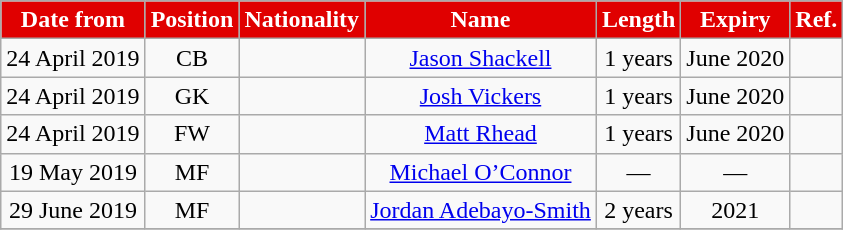<table class="wikitable"  style="text-align:center;">
<tr>
<th style="background:#E00000; color:#ffffff;">Date from</th>
<th style="background:#E00000; color:#ffffff;">Position</th>
<th style="background:#E00000; color:#ffffff;">Nationality</th>
<th style="background:#E00000; color:#ffffff;">Name</th>
<th style="background:#E00000; color:#ffffff;">Length</th>
<th style="background:#E00000; color:#ffffff;">Expiry</th>
<th style="background:#E00000; color:#ffffff;">Ref.</th>
</tr>
<tr>
<td>24 April 2019</td>
<td>CB</td>
<td></td>
<td><a href='#'>Jason Shackell</a></td>
<td>1 years</td>
<td>June 2020</td>
<td></td>
</tr>
<tr>
<td>24 April 2019</td>
<td>GK</td>
<td></td>
<td><a href='#'>Josh Vickers</a></td>
<td>1 years</td>
<td>June 2020</td>
<td></td>
</tr>
<tr —>
<td>24 April 2019</td>
<td>FW</td>
<td></td>
<td><a href='#'>Matt Rhead</a></td>
<td>1 years</td>
<td>June 2020</td>
<td></td>
</tr>
<tr>
<td>19 May 2019</td>
<td>MF</td>
<td></td>
<td><a href='#'>Michael O’Connor</a></td>
<td>—</td>
<td>—</td>
<td></td>
</tr>
<tr>
<td>29 June 2019</td>
<td>MF</td>
<td></td>
<td><a href='#'>Jordan Adebayo-Smith</a></td>
<td>2 years</td>
<td>2021</td>
<td></td>
</tr>
<tr>
</tr>
</table>
